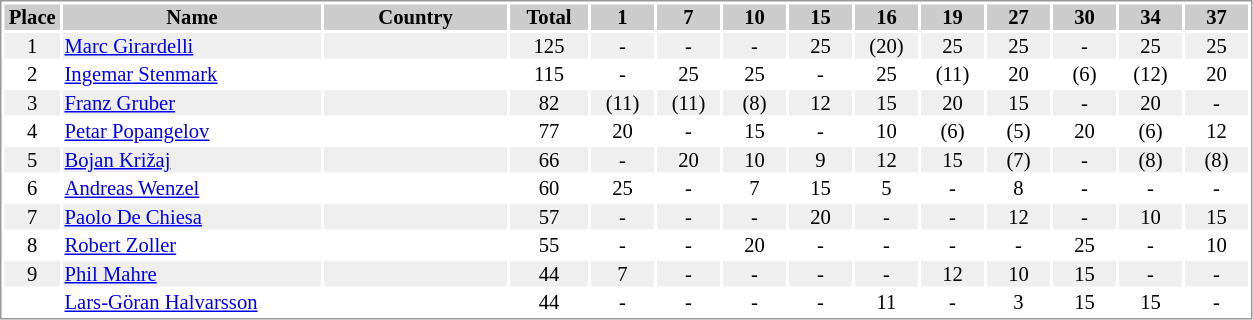<table border="0" style="border: 1px solid #999; background-color:#FFFFFF; text-align:center; font-size:86%; line-height:15px;">
<tr align="center" bgcolor="#CCCCCC">
<th width=35>Place</th>
<th width=170>Name</th>
<th width=120>Country</th>
<th width=50>Total</th>
<th width=40>1</th>
<th width=40>7</th>
<th width=40>10</th>
<th width=40>15</th>
<th width=40>16</th>
<th width=40>19</th>
<th width=40>27</th>
<th width=40>30</th>
<th width=40>34</th>
<th width=40>37</th>
</tr>
<tr bgcolor="#EFEFEF">
<td>1</td>
<td align="left"><a href='#'>Marc Girardelli</a></td>
<td align="left"></td>
<td>125</td>
<td>-</td>
<td>-</td>
<td>-</td>
<td>25</td>
<td>(20)</td>
<td>25</td>
<td>25</td>
<td>-</td>
<td>25</td>
<td>25</td>
</tr>
<tr>
<td>2</td>
<td align="left"><a href='#'>Ingemar Stenmark</a></td>
<td align="left"></td>
<td>115</td>
<td>-</td>
<td>25</td>
<td>25</td>
<td>-</td>
<td>25</td>
<td>(11)</td>
<td>20</td>
<td>(6)</td>
<td>(12)</td>
<td>20</td>
</tr>
<tr bgcolor="#EFEFEF">
<td>3</td>
<td align="left"><a href='#'>Franz Gruber</a></td>
<td align="left"></td>
<td>82</td>
<td>(11)</td>
<td>(11)</td>
<td>(8)</td>
<td>12</td>
<td>15</td>
<td>20</td>
<td>15</td>
<td>-</td>
<td>20</td>
<td>-</td>
</tr>
<tr>
<td>4</td>
<td align="left"><a href='#'>Petar Popangelov</a></td>
<td align="left"></td>
<td>77</td>
<td>20</td>
<td>-</td>
<td>15</td>
<td>-</td>
<td>10</td>
<td>(6)</td>
<td>(5)</td>
<td>20</td>
<td>(6)</td>
<td>12</td>
</tr>
<tr bgcolor="#EFEFEF">
<td>5</td>
<td align="left"><a href='#'>Bojan Križaj</a></td>
<td align="left"></td>
<td>66</td>
<td>-</td>
<td>20</td>
<td>10</td>
<td>9</td>
<td>12</td>
<td>15</td>
<td>(7)</td>
<td>-</td>
<td>(8)</td>
<td>(8)</td>
</tr>
<tr>
<td>6</td>
<td align="left"><a href='#'>Andreas Wenzel</a></td>
<td align="left"></td>
<td>60</td>
<td>25</td>
<td>-</td>
<td>7</td>
<td>15</td>
<td>5</td>
<td>-</td>
<td>8</td>
<td>-</td>
<td>-</td>
<td>-</td>
</tr>
<tr bgcolor="#EFEFEF">
<td>7</td>
<td align="left"><a href='#'>Paolo De Chiesa</a></td>
<td align="left"></td>
<td>57</td>
<td>-</td>
<td>-</td>
<td>-</td>
<td>20</td>
<td>-</td>
<td>-</td>
<td>12</td>
<td>-</td>
<td>10</td>
<td>15</td>
</tr>
<tr>
<td>8</td>
<td align="left"><a href='#'>Robert Zoller</a></td>
<td align="left"></td>
<td>55</td>
<td>-</td>
<td>-</td>
<td>20</td>
<td>-</td>
<td>-</td>
<td>-</td>
<td>-</td>
<td>25</td>
<td>-</td>
<td>10</td>
</tr>
<tr bgcolor="#EFEFEF">
<td>9</td>
<td align="left"><a href='#'>Phil Mahre</a></td>
<td align="left"></td>
<td>44</td>
<td>7</td>
<td>-</td>
<td>-</td>
<td>-</td>
<td>-</td>
<td>12</td>
<td>10</td>
<td>15</td>
<td>-</td>
<td>-</td>
</tr>
<tr>
<td></td>
<td align="left"><a href='#'>Lars-Göran Halvarsson</a></td>
<td align="left"></td>
<td>44</td>
<td>-</td>
<td>-</td>
<td>-</td>
<td>-</td>
<td>11</td>
<td>-</td>
<td>3</td>
<td>15</td>
<td>15</td>
<td>-</td>
</tr>
</table>
